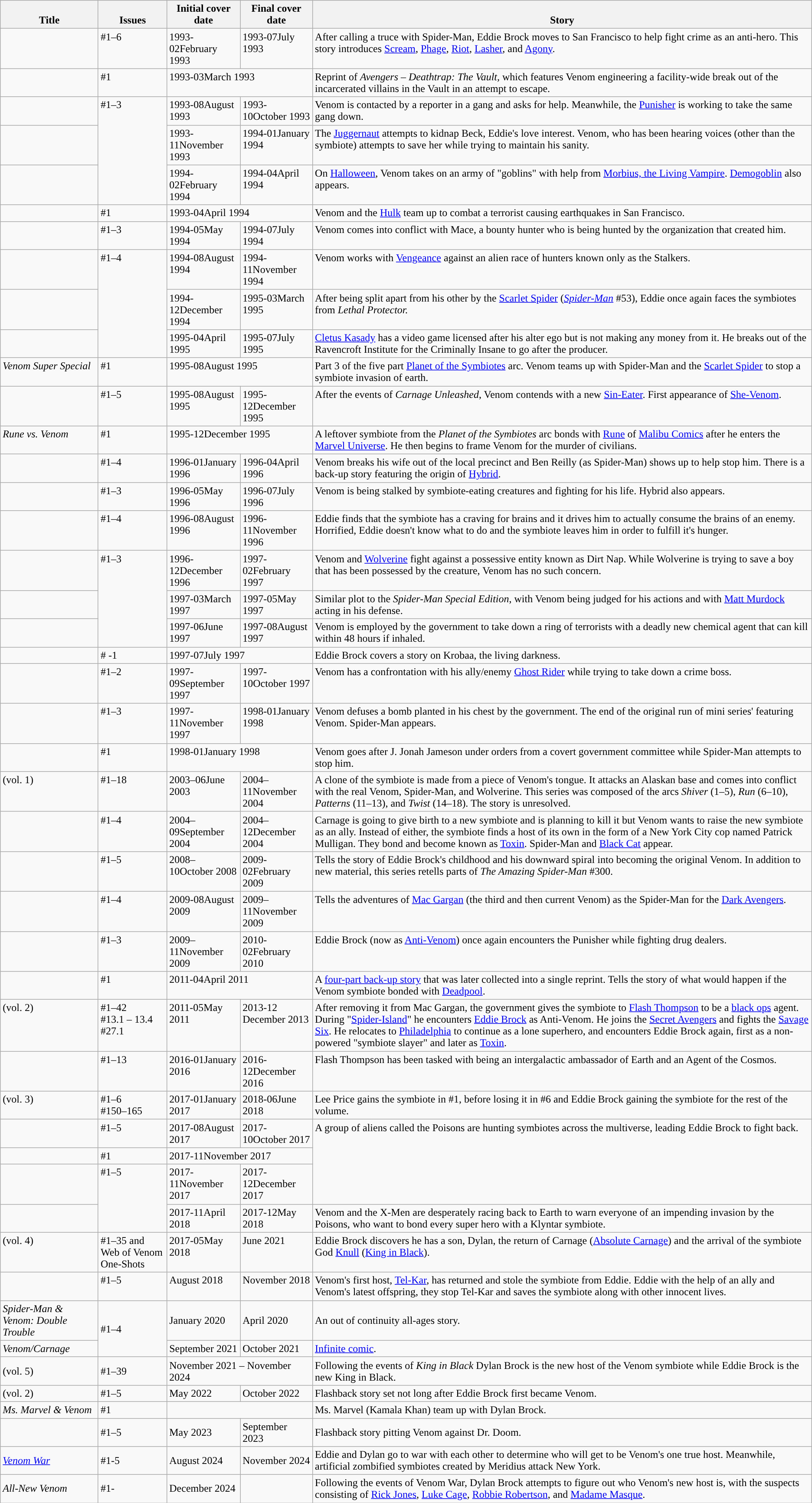<table class="wikitable sortable">
<tr>
<th style="vertical-align:bottom;">Title</th>
<th style="vertical-align:bottom; class="unsortable">Issues</th>
<th style="vertical-align:bottom;">Initial cover date</th>
<th style="vertical-align:bottom;">Final cover date</th>
<th style="vertical-align:bottom;" class="unsortable">Story</th>
</tr>
<tr style="vertical-align:top;">
<td><em></em></td>
<td>#1–6</td>
<td><span>1993-02</span>February 1993</td>
<td><span>1993-07</span>July 1993</td>
<td>After calling a truce with Spider-Man, Eddie Brock moves to San Francisco to help fight crime as an anti-hero. This story introduces <a href='#'>Scream</a>, <a href='#'>Phage</a>, <a href='#'>Riot</a>, <a href='#'>Lasher</a>, and <a href='#'>Agony</a>.</td>
</tr>
<tr style="vertical-align:top;">
<td><em></em></td>
<td>#1</td>
<td colspan="2"><span>1993-03</span>March 1993</td>
<td>Reprint of <em>Avengers – Deathtrap: The Vault,</em> which features Venom engineering a facility-wide break out of the incarcerated villains in the Vault in an attempt to escape.</td>
</tr>
<tr style="vertical-align:top;">
<td><em></em></td>
<td rowspan="3">#1–3</td>
<td><span>1993-08</span>August 1993</td>
<td><span>1993-10</span>October 1993</td>
<td>Venom is contacted by a reporter in a gang and asks for help. Meanwhile, the <a href='#'>Punisher</a> is working to take the same gang down.</td>
</tr>
<tr style="vertical-align:top;">
<td><em></em></td>
<td><span>1993-11</span>November 1993</td>
<td><span>1994-01</span>January 1994</td>
<td>The <a href='#'>Juggernaut</a> attempts to kidnap Beck, Eddie's love interest. Venom, who has been hearing voices (other than the symbiote) attempts to save her while trying to maintain his sanity.</td>
</tr>
<tr style="vertical-align:top;">
<td><em></em></td>
<td><span>1994-02</span>February 1994</td>
<td><span>1994-04</span>April 1994</td>
<td>On <a href='#'>Halloween</a>, Venom takes on an army of "goblins" with help from <a href='#'>Morbius, the Living Vampire</a>. <a href='#'>Demogoblin</a> also appears.</td>
</tr>
<tr style="vertical-align:top;">
<td><em></em></td>
<td>#1</td>
<td colspan="2"><span>1993-04</span>April 1994</td>
<td>Venom and the <a href='#'>Hulk</a> team up to combat a terrorist causing earthquakes in San Francisco.</td>
</tr>
<tr style="vertical-align:top;">
<td><em></em></td>
<td>#1–3</td>
<td><span>1994-05</span>May 1994</td>
<td><span>1994-07</span>July 1994</td>
<td>Venom comes into conflict with Mace, a bounty hunter who is being hunted by the organization that created him.</td>
</tr>
<tr style="vertical-align:top;">
<td><em></em></td>
<td rowspan="3">#1–4</td>
<td><span>1994-08</span>August 1994</td>
<td><span>1994-11</span>November 1994</td>
<td>Venom works with <a href='#'>Vengeance</a> against an alien race of hunters known only as the Stalkers.</td>
</tr>
<tr style="vertical-align:top;">
<td><em></em></td>
<td><span>1994-12</span>December 1994</td>
<td><span>1995-03</span>March 1995</td>
<td>After being split apart from his other by the <a href='#'>Scarlet Spider</a> (<em><a href='#'>Spider-Man</a></em> #53), Eddie once again faces the symbiotes from <em>Lethal Protector.</em></td>
</tr>
<tr style="vertical-align:top;">
<td><em></em></td>
<td><span>1995-04</span>April 1995</td>
<td><span>1995-07</span>July 1995</td>
<td><a href='#'>Cletus Kasady</a> has a video game licensed after his alter ego but is not making any money from it. He breaks out of the Ravencroft Institute for the Criminally Insane to go after the producer.</td>
</tr>
<tr style="vertical-align:top;">
<td><em>Venom Super Special</em></td>
<td>#1</td>
<td colspan="2"><span>1995-08</span>August 1995</td>
<td>Part 3 of the five part <a href='#'>Planet of the Symbiotes</a> arc. Venom teams up with Spider-Man and the <a href='#'>Scarlet Spider</a> to stop a symbiote invasion of earth.</td>
</tr>
<tr style="vertical-align:top;">
<td><em></em></td>
<td>#1–5</td>
<td><span>1995-08</span>August 1995</td>
<td><span>1995-12</span>December 1995</td>
<td>After the events of <em>Carnage Unleashed</em>, Venom contends with a new <a href='#'>Sin-Eater</a>. First appearance of <a href='#'>She-Venom</a>.</td>
</tr>
<tr style="vertical-align:top;">
<td><em>Rune vs. Venom</em></td>
<td>#1</td>
<td colspan="2"><span>1995-12</span>December 1995</td>
<td>A leftover symbiote from the <em>Planet of the Symbiotes</em> arc bonds with <a href='#'>Rune</a> of <a href='#'>Malibu Comics</a> after he enters the <a href='#'>Marvel Universe</a>. He then begins to frame Venom for the murder of civilians.</td>
</tr>
<tr style="vertical-align:top;">
<td><em></em></td>
<td>#1–4</td>
<td><span>1996-01</span>January 1996</td>
<td><span>1996-04</span>April 1996</td>
<td>Venom breaks his wife out of the local precinct and Ben Reilly (as Spider-Man) shows up to help stop him. There is a back-up story featuring the origin of <a href='#'>Hybrid</a>.</td>
</tr>
<tr style="vertical-align:top;">
<td><em></em></td>
<td>#1–3</td>
<td><span>1996-05</span>May 1996</td>
<td><span>1996-07</span>July 1996</td>
<td>Venom is being stalked by symbiote-eating creatures and fighting for his life. Hybrid also appears.</td>
</tr>
<tr style="vertical-align:top;">
<td><em></em></td>
<td>#1–4</td>
<td><span>1996-08</span>August 1996</td>
<td><span>1996-11</span>November 1996</td>
<td>Eddie finds that the symbiote has a craving for brains and it drives him to actually consume the brains of an enemy. Horrified, Eddie doesn't know what to do and the symbiote leaves him in order to fulfill it's hunger.</td>
</tr>
<tr style="vertical-align:top;">
<td><em></em></td>
<td rowspan="3">#1–3</td>
<td><span>1996-12</span>December 1996</td>
<td><span>1997-02</span>February 1997</td>
<td>Venom and <a href='#'>Wolverine</a> fight against a possessive entity known as Dirt Nap. While Wolverine is trying to save a boy that has been possessed by the creature, Venom has no such concern.</td>
</tr>
<tr style="vertical-align:top;">
<td><em></em></td>
<td><span>1997-03</span>March 1997</td>
<td><span>1997-05</span>May 1997</td>
<td>Similar plot to the <em>Spider-Man Special Edition</em>, with Venom being judged for his actions and with <a href='#'>Matt Murdock</a> acting in his defense.</td>
</tr>
<tr style="vertical-align:top;">
<td><em></em></td>
<td><span>1997-06</span>June 1997</td>
<td><span>1997-08</span>August 1997</td>
<td>Venom is employed by the government to take down a ring of terrorists with a deadly new chemical agent that can kill within 48 hours if inhaled.</td>
</tr>
<tr style="vertical-align:top;">
<td><em></em></td>
<td># -1</td>
<td colspan="2"><span>1997-07</span>July 1997</td>
<td>Eddie Brock covers a story on Krobaa, the living darkness.</td>
</tr>
<tr style="vertical-align:top;">
<td><em></em></td>
<td>#1–2</td>
<td><span>1997-09</span>September 1997</td>
<td><span>1997-10</span>October 1997</td>
<td>Venom has a confrontation with his ally/enemy <a href='#'>Ghost Rider</a> while trying to take down a crime boss.</td>
</tr>
<tr style="vertical-align:top;">
<td><em></em></td>
<td>#1–3</td>
<td><span>1997-11</span>November 1997</td>
<td><span>1998-01</span>January 1998</td>
<td>Venom defuses a bomb planted in his chest by the government. The end of the original run of mini series' featuring Venom. Spider-Man appears.</td>
</tr>
<tr style="vertical-align:top;">
<td><em></em></td>
<td>#1</td>
<td colspan="2"><span>1998-01</span>January 1998</td>
<td>Venom goes after J. Jonah Jameson under orders from a covert government committee while Spider-Man attempts to stop him.</td>
</tr>
<tr style="vertical-align:top;">
<td><em></em> (vol. 1)</td>
<td>#1–18</td>
<td><span>2003–06</span>June 2003</td>
<td><span>2004–11</span>November 2004</td>
<td>A clone of the symbiote is made from a piece of Venom's tongue. It attacks an Alaskan base and comes into conflict with the real Venom, Spider-Man, and Wolverine. This series was composed of the arcs <em>Shiver</em> (1–5), <em>Run</em> (6–10), <em>Patterns</em> (11–13), and <em>Twist</em> (14–18). The story is unresolved.</td>
</tr>
<tr style="vertical-align:top;">
<td><em></em></td>
<td>#1–4</td>
<td><span>2004–09</span>September 2004</td>
<td><span>2004–12</span>December 2004</td>
<td>Carnage is going to give birth to a new symbiote and is planning to kill it but Venom wants to raise the new symbiote as an ally. Instead of either, the symbiote finds a host of its own in the form of a New York City cop named Patrick Mulligan. They bond and become known as <a href='#'>Toxin</a>. Spider-Man and <a href='#'>Black Cat</a> appear.</td>
</tr>
<tr style="vertical-align:top;">
<td><em></em></td>
<td>#1–5</td>
<td><span>2008–10</span>October 2008</td>
<td><span>2009-02</span>February 2009</td>
<td>Tells the story of Eddie Brock's childhood and his downward spiral into becoming the original Venom. In addition to new material, this series retells parts of <em>The Amazing Spider-Man</em> #300.</td>
</tr>
<tr style="vertical-align:top;">
<td><em></em></td>
<td>#1–4</td>
<td><span>2009-08</span>August 2009</td>
<td><span>2009–11</span>November 2009</td>
<td>Tells the adventures of <a href='#'>Mac Gargan</a> (the third and then current Venom) as the Spider-Man for the <a href='#'>Dark Avengers</a>.</td>
</tr>
<tr style="vertical-align:top;">
<td><em></em></td>
<td>#1–3</td>
<td><span>2009–11</span>November 2009</td>
<td><span>2010-02</span>February 2010</td>
<td>Eddie Brock (now as <a href='#'>Anti-Venom</a>) once again encounters the Punisher while fighting drug dealers.</td>
</tr>
<tr style="vertical-align:top;">
<td><em></em></td>
<td>#1</td>
<td colspan="2"><span>2011-04</span>April 2011</td>
<td>A <a href='#'>four-part back-up story</a> that was later collected into a single reprint. Tells the story of what would happen if the Venom symbiote bonded with <a href='#'>Deadpool</a>.</td>
</tr>
<tr style="vertical-align:top;">
<td><em></em> (vol. 2)</td>
<td>#1–42 <br>#13.1 – 13.4<br>#27.1</td>
<td><span>2011-05</span>May 2011</td>
<td><span>2013-12 </span>December 2013</td>
<td>After removing it from Mac Gargan, the government gives the symbiote to <a href='#'>Flash Thompson</a> to be a <a href='#'>black ops</a> agent. During "<a href='#'>Spider-Island</a>" he encounters <a href='#'>Eddie Brock</a> as Anti-Venom. He joins the <a href='#'>Secret Avengers</a> and fights the <a href='#'>Savage Six</a>. He relocates to <a href='#'>Philadelphia</a> to continue as a lone superhero, and encounters Eddie Brock again, first as a non-powered "symbiote slayer" and later as <a href='#'>Toxin</a>.</td>
</tr>
<tr style="vertical-align:top;">
<td><em></em></td>
<td>#1–13</td>
<td><span>2016-01</span>January 2016</td>
<td><span>2016-12</span>December 2016</td>
<td>Flash Thompson has been tasked with being an intergalactic ambassador of Earth and an Agent of the Cosmos.</td>
</tr>
<tr style="vertical-align:top;">
<td><em></em> (vol. 3)</td>
<td>#1–6 <br> #150–165</td>
<td><span>2017-01</span>January 2017</td>
<td><span>2018-06</span>June 2018</td>
<td>Lee Price gains the symbiote in #1, before losing it in #6 and Eddie Brock gaining the symbiote for the rest of the volume.</td>
</tr>
<tr style="vertical-align:top;">
<td><em></em></td>
<td>#1–5</td>
<td><span>2017-08</span>August 2017</td>
<td><span>2017-10</span>October 2017</td>
<td rowspan="3">A group of aliens called the Poisons are hunting symbiotes across the multiverse, leading Eddie Brock to fight back.</td>
</tr>
<tr style="vertical-align:top;">
<td><em></em></td>
<td>#1</td>
<td colspan="2"><span>2017-11</span>November 2017</td>
</tr>
<tr style="vertical-align:top;">
<td><em></em></td>
<td rowspan="2">#1–5</td>
<td><span>2017-11</span>November 2017</td>
<td><span>2017-12</span>December 2017</td>
</tr>
<tr style="vertical-align:top;">
<td><em></em></td>
<td><span>2017-11</span>April 2018</td>
<td><span>2017-12</span>May 2018</td>
<td>Venom and the X-Men are desperately racing back to Earth to warn everyone of an impending invasion by the Poisons, who want to bond every super hero with a Klyntar symbiote.</td>
</tr>
<tr style="vertical-align:top;">
<td><em></em> (vol. 4)</td>
<td>#1–35 and Web of Venom One-Shots</td>
<td><span>2017-05</span>May 2018</td>
<td>June 2021</td>
<td>Eddie Brock discovers he has a son, Dylan, the return of Carnage (<a href='#'>Absolute Carnage</a>) and the arrival of the symbiote God <a href='#'>Knull</a> (<a href='#'>King in Black</a>).</td>
</tr>
<tr style="vertical-align:top;">
<td><em></em></td>
<td>#1–5</td>
<td>August 2018</td>
<td>November 2018</td>
<td>Venom's first host, <a href='#'>Tel-Kar</a>, has returned and stole the symbiote from Eddie. Eddie with the help of an ally and Venom's latest offspring, they stop Tel-Kar and saves the symbiote along with other innocent lives.</td>
</tr>
<tr>
<td><em>Spider-Man & Venom: Double Trouble</em></td>
<td rowspan="2">#1–4</td>
<td>January 2020</td>
<td>April 2020</td>
<td>An out of continuity all-ages story.</td>
</tr>
<tr>
<td><em>Venom/Carnage</em></td>
<td>September 2021</td>
<td>October 2021</td>
<td><a href='#'>Infinite comic</a>.</td>
</tr>
<tr>
<td><em></em> (vol. 5)</td>
<td>#1–39</td>
<td colspan="2">November 2021 – November 2024</td>
<td>Following the events of <em>King in Black</em> Dylan Brock is the new host of the Venom symbiote while Eddie Brock is the new King in Black.</td>
</tr>
<tr>
<td><em></em> (vol. 2)</td>
<td>#1–5</td>
<td>May 2022</td>
<td>October 2022</td>
<td>Flashback story set not long after Eddie Brock first became Venom.</td>
</tr>
<tr>
<td><em>Ms. Marvel & Venom</em></td>
<td>#1</td>
<td colspan="2"></td>
<td>Ms. Marvel (Kamala Khan) team up with Dylan Brock.</td>
</tr>
<tr>
<td><em></em></td>
<td>#1–5</td>
<td>May 2023</td>
<td>September 2023</td>
<td>Flashback story pitting Venom against Dr. Doom.</td>
</tr>
<tr>
<td><em><a href='#'>Venom War</a></em></td>
<td>#1-5</td>
<td>August 2024</td>
<td>November 2024</td>
<td>Eddie and Dylan go to war with each other to determine who will get to be Venom's one true host. Meanwhile, artificial zombified symbiotes created by Meridius attack New York.</td>
</tr>
<tr>
<td><em>All-New Venom</em></td>
<td>#1-</td>
<td>December 2024</td>
<td></td>
<td>Following the events of Venom War, Dylan Brock attempts to figure out who Venom's new host is, with the suspects consisting of <a href='#'>Rick Jones</a>, <a href='#'>Luke Cage</a>, <a href='#'>Robbie Robertson</a>, and <a href='#'>Madame Masque</a>.</td>
</tr>
</table>
